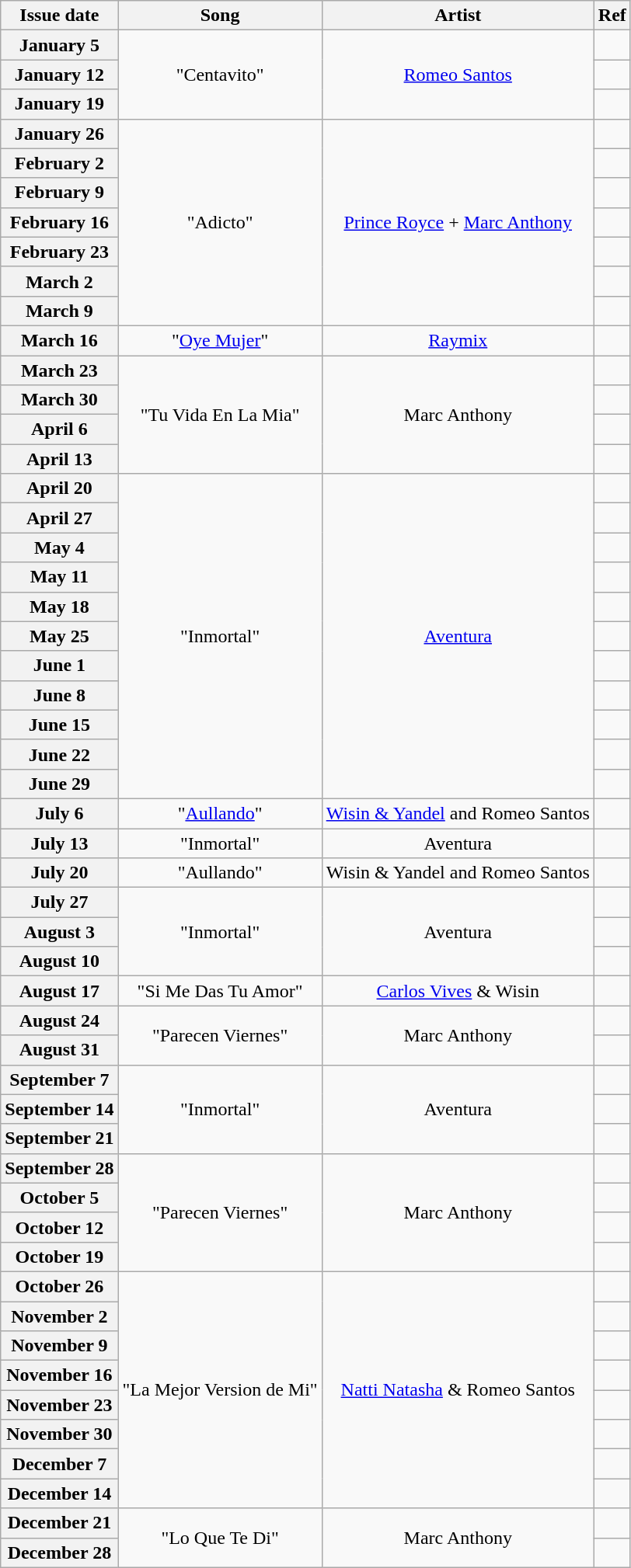<table class="wikitable plainrowheaders" style="text-align: center;">
<tr>
<th>Issue date</th>
<th>Song</th>
<th>Artist</th>
<th>Ref</th>
</tr>
<tr>
<th scope="row">January 5</th>
<td rowspan="3">"Centavito"</td>
<td rowspan="3"><a href='#'>Romeo Santos</a></td>
<td></td>
</tr>
<tr>
<th scope="row">January 12</th>
<td></td>
</tr>
<tr>
<th scope="row">January 19</th>
<td></td>
</tr>
<tr>
<th scope="row">January 26</th>
<td rowspan="7">"Adicto"</td>
<td rowspan="7"><a href='#'>Prince Royce</a> + <a href='#'>Marc Anthony</a></td>
<td></td>
</tr>
<tr>
<th scope="row">February 2</th>
<td></td>
</tr>
<tr>
<th scope="row">February 9</th>
<td></td>
</tr>
<tr>
<th scope="row">February 16</th>
<td></td>
</tr>
<tr>
<th scope="row">February 23</th>
<td></td>
</tr>
<tr>
<th scope="row">March 2</th>
<td></td>
</tr>
<tr>
<th scope="row">March 9</th>
<td></td>
</tr>
<tr>
<th scope="row">March 16</th>
<td>"<a href='#'>Oye Mujer</a>"</td>
<td><a href='#'>Raymix</a></td>
<td></td>
</tr>
<tr>
<th scope="row">March 23</th>
<td rowspan="4">"Tu Vida En La Mia"</td>
<td rowspan="4">Marc Anthony</td>
<td></td>
</tr>
<tr>
<th scope="row">March 30</th>
<td></td>
</tr>
<tr>
<th scope="row">April 6</th>
<td></td>
</tr>
<tr>
<th scope="row">April 13</th>
<td></td>
</tr>
<tr>
<th scope="row">April 20</th>
<td rowspan="11">"Inmortal"</td>
<td rowspan="11"><a href='#'>Aventura</a></td>
<td></td>
</tr>
<tr>
<th scope="row">April 27</th>
<td></td>
</tr>
<tr>
<th scope="row">May 4</th>
<td></td>
</tr>
<tr>
<th scope="row">May 11</th>
<td></td>
</tr>
<tr>
<th scope="row">May 18</th>
<td></td>
</tr>
<tr>
<th scope="row">May 25</th>
<td></td>
</tr>
<tr>
<th scope="row">June 1</th>
<td></td>
</tr>
<tr>
<th scope="row">June 8</th>
<td></td>
</tr>
<tr>
<th scope="row">June 15</th>
<td></td>
</tr>
<tr>
<th scope="row">June 22</th>
<td></td>
</tr>
<tr>
<th scope="row">June 29</th>
<td></td>
</tr>
<tr>
<th scope="row">July 6</th>
<td>"<a href='#'>Aullando</a>"</td>
<td><a href='#'>Wisin & Yandel</a> and Romeo Santos</td>
<td></td>
</tr>
<tr>
<th scope="row">July 13</th>
<td>"Inmortal"</td>
<td>Aventura</td>
<td></td>
</tr>
<tr>
<th scope="row">July 20</th>
<td>"Aullando"</td>
<td>Wisin & Yandel and Romeo Santos</td>
<td></td>
</tr>
<tr>
<th scope="row">July 27</th>
<td rowspan="3">"Inmortal"</td>
<td rowspan="3">Aventura</td>
<td></td>
</tr>
<tr>
<th scope="row">August 3</th>
<td></td>
</tr>
<tr>
<th scope="row">August 10</th>
<td></td>
</tr>
<tr>
<th scope="row">August 17</th>
<td>"Si Me Das Tu Amor"</td>
<td><a href='#'>Carlos Vives</a> & Wisin</td>
<td></td>
</tr>
<tr>
<th scope="row">August 24</th>
<td rowspan="2">"Parecen Viernes"</td>
<td rowspan="2">Marc Anthony</td>
<td></td>
</tr>
<tr>
<th scope="row">August 31</th>
<td></td>
</tr>
<tr>
<th scope="row">September 7</th>
<td rowspan="3">"Inmortal"</td>
<td rowspan="3">Aventura</td>
<td></td>
</tr>
<tr>
<th scope="row">September 14</th>
<td></td>
</tr>
<tr>
<th scope="row">September 21</th>
<td></td>
</tr>
<tr>
<th scope="row">September 28</th>
<td rowspan="4">"Parecen Viernes"</td>
<td rowspan="4">Marc Anthony</td>
<td></td>
</tr>
<tr>
<th scope="row">October 5</th>
<td></td>
</tr>
<tr>
<th scope="row">October 12</th>
<td></td>
</tr>
<tr>
<th scope="row">October 19</th>
<td></td>
</tr>
<tr>
<th scope="row">October 26</th>
<td rowspan="8">"La Mejor Version de Mi"</td>
<td rowspan="8"><a href='#'>Natti Natasha</a> & Romeo Santos</td>
<td></td>
</tr>
<tr>
<th scope="row">November 2</th>
<td></td>
</tr>
<tr>
<th scope="row">November 9</th>
<td></td>
</tr>
<tr>
<th scope="row">November 16</th>
<td></td>
</tr>
<tr>
<th scope="row">November 23</th>
<td></td>
</tr>
<tr>
<th scope="row">November 30</th>
<td></td>
</tr>
<tr>
<th scope="row">December 7</th>
<td></td>
</tr>
<tr>
<th scope="row">December 14</th>
<td></td>
</tr>
<tr>
<th scope="row">December 21</th>
<td rowspan="2">"Lo Que Te Di"</td>
<td rowspan="2">Marc Anthony</td>
<td></td>
</tr>
<tr>
<th scope="row">December 28</th>
<td></td>
</tr>
</table>
